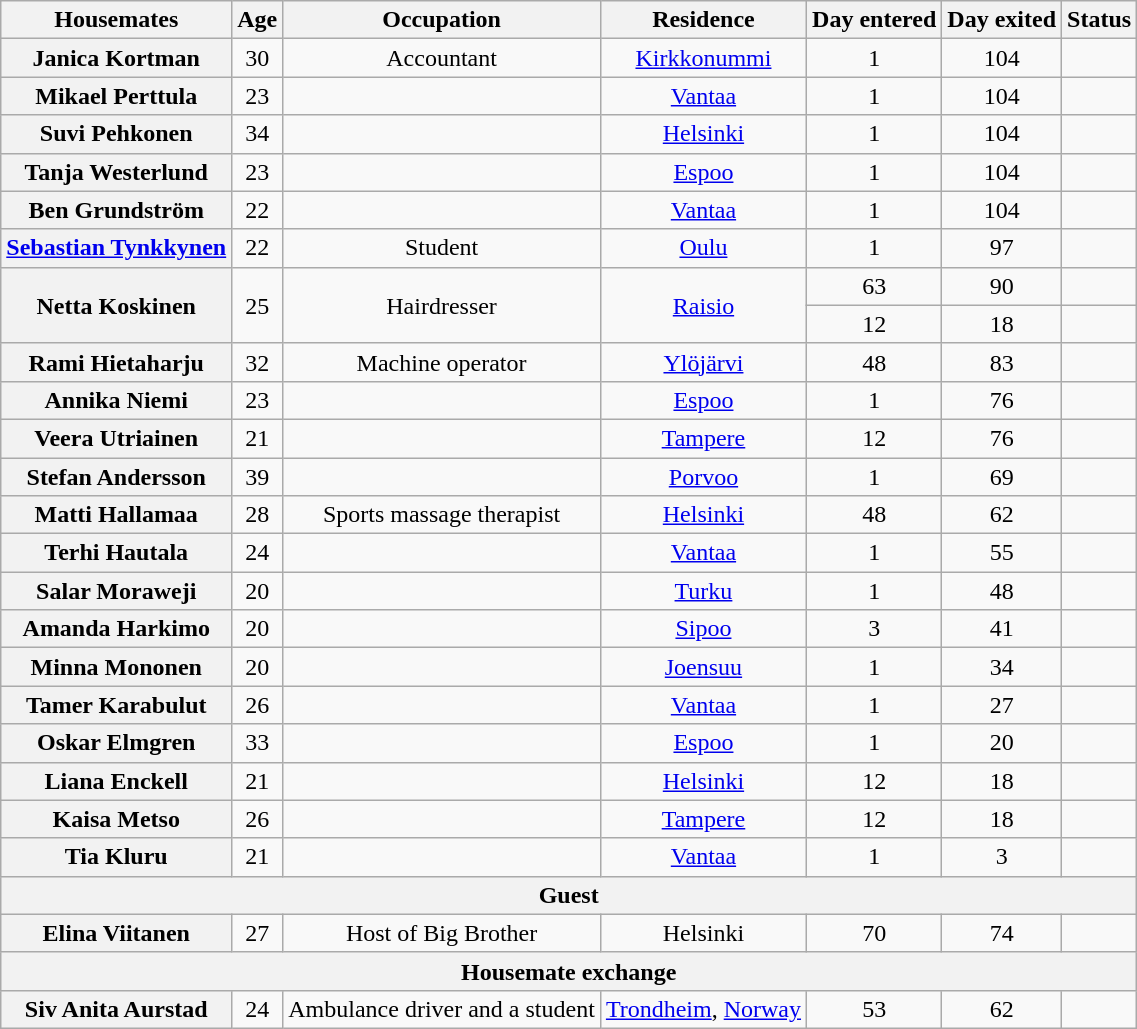<table class="wikitable" style="text-align:center;">
<tr>
<th>Housemates</th>
<th>Age</th>
<th>Occupation</th>
<th>Residence</th>
<th>Day entered</th>
<th>Day exited</th>
<th>Status</th>
</tr>
<tr>
<th>Janica Kortman</th>
<td>30</td>
<td>Accountant</td>
<td><a href='#'>Kirkkonummi</a></td>
<td>1</td>
<td>104</td>
<td></td>
</tr>
<tr>
<th>Mikael Perttula</th>
<td>23</td>
<td></td>
<td><a href='#'>Vantaa</a></td>
<td>1</td>
<td>104</td>
<td></td>
</tr>
<tr>
<th>Suvi Pehkonen</th>
<td>34</td>
<td></td>
<td><a href='#'>Helsinki</a></td>
<td>1</td>
<td>104</td>
<td></td>
</tr>
<tr>
<th>Tanja Westerlund</th>
<td>23</td>
<td></td>
<td><a href='#'>Espoo</a></td>
<td>1</td>
<td>104</td>
<td></td>
</tr>
<tr>
<th>Ben Grundström</th>
<td>22</td>
<td></td>
<td><a href='#'>Vantaa</a></td>
<td>1</td>
<td>104</td>
<td></td>
</tr>
<tr>
<th><a href='#'>Sebastian Tynkkynen</a></th>
<td>22</td>
<td>Student</td>
<td><a href='#'>Oulu</a></td>
<td>1</td>
<td>97</td>
<td></td>
</tr>
<tr>
<th rowspan="2">Netta Koskinen</th>
<td rowspan="2">25</td>
<td rowspan="2">Hairdresser</td>
<td rowspan="2"><a href='#'>Raisio</a></td>
<td>63</td>
<td>90</td>
<td></td>
</tr>
<tr>
<td>12</td>
<td>18</td>
<td></td>
</tr>
<tr>
<th>Rami Hietaharju</th>
<td>32</td>
<td>Machine operator</td>
<td><a href='#'>Ylöjärvi</a></td>
<td>48</td>
<td>83</td>
<td></td>
</tr>
<tr>
<th>Annika Niemi</th>
<td>23</td>
<td></td>
<td><a href='#'>Espoo</a></td>
<td>1</td>
<td>76</td>
<td></td>
</tr>
<tr>
<th>Veera Utriainen</th>
<td>21</td>
<td></td>
<td><a href='#'>Tampere</a></td>
<td>12</td>
<td>76</td>
<td></td>
</tr>
<tr>
<th>Stefan Andersson</th>
<td>39</td>
<td></td>
<td><a href='#'>Porvoo</a></td>
<td>1</td>
<td>69</td>
<td></td>
</tr>
<tr>
<th>Matti Hallamaa</th>
<td>28</td>
<td>Sports massage therapist</td>
<td><a href='#'>Helsinki</a></td>
<td>48</td>
<td>62</td>
<td></td>
</tr>
<tr>
<th>Terhi Hautala</th>
<td>24</td>
<td></td>
<td><a href='#'>Vantaa</a></td>
<td>1</td>
<td>55</td>
<td></td>
</tr>
<tr>
<th>Salar Moraweji</th>
<td>20</td>
<td></td>
<td><a href='#'>Turku</a></td>
<td>1</td>
<td>48</td>
<td></td>
</tr>
<tr>
<th>Amanda Harkimo</th>
<td>20</td>
<td></td>
<td><a href='#'>Sipoo</a></td>
<td>3</td>
<td>41</td>
<td></td>
</tr>
<tr>
<th>Minna Mononen</th>
<td>20</td>
<td></td>
<td><a href='#'>Joensuu</a></td>
<td>1</td>
<td>34</td>
<td></td>
</tr>
<tr>
<th>Tamer Karabulut</th>
<td>26</td>
<td></td>
<td><a href='#'>Vantaa</a></td>
<td>1</td>
<td>27</td>
<td></td>
</tr>
<tr>
<th>Oskar Elmgren</th>
<td>33</td>
<td></td>
<td><a href='#'>Espoo</a></td>
<td>1</td>
<td>20</td>
<td></td>
</tr>
<tr>
<th>Liana Enckell</th>
<td>21</td>
<td></td>
<td><a href='#'>Helsinki</a></td>
<td>12</td>
<td>18</td>
<td></td>
</tr>
<tr>
<th>Kaisa Metso</th>
<td>26</td>
<td></td>
<td><a href='#'>Tampere</a></td>
<td>12</td>
<td>18</td>
<td></td>
</tr>
<tr>
<th>Tia Kluru</th>
<td>21</td>
<td></td>
<td><a href='#'>Vantaa</a></td>
<td>1</td>
<td>3</td>
<td></td>
</tr>
<tr>
<th colspan="7">Guest</th>
</tr>
<tr>
<th>Elina Viitanen</th>
<td>27</td>
<td>Host of Big Brother</td>
<td>Helsinki</td>
<td>70</td>
<td>74</td>
<td></td>
</tr>
<tr>
<th colspan="7">Housemate exchange</th>
</tr>
<tr>
<th>Siv Anita Aurstad</th>
<td>24</td>
<td>Ambulance driver and a student</td>
<td><a href='#'>Trondheim</a>, <a href='#'>Norway</a></td>
<td>53</td>
<td>62</td>
<td></td>
</tr>
</table>
